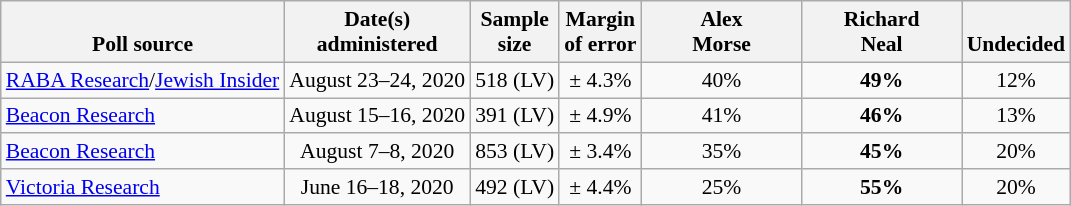<table class="wikitable" style="font-size:90%;text-align:center;">
<tr valign=bottom>
<th>Poll source</th>
<th>Date(s)<br>administered</th>
<th>Sample<br>size</th>
<th>Margin<br>of error</th>
<th style="width:100px;">Alex<br>Morse</th>
<th style="width:100px;">Richard<br>Neal</th>
<th>Undecided</th>
</tr>
<tr>
<td style="text-align:left;"><a href='#'>RABA Research</a>/<a href='#'>Jewish Insider</a></td>
<td>August 23–24, 2020</td>
<td>518 (LV)</td>
<td>± 4.3%</td>
<td>40%</td>
<td><strong>49%</strong></td>
<td>12%</td>
</tr>
<tr>
<td style="text-align:left;"><a href='#'>Beacon Research</a></td>
<td>August 15–16, 2020</td>
<td>391 (LV)</td>
<td>± 4.9%</td>
<td>41%</td>
<td><strong>46%</strong></td>
<td>13%</td>
</tr>
<tr>
<td style="text-align:left;"><a href='#'>Beacon Research</a></td>
<td>August 7–8, 2020</td>
<td>853 (LV)</td>
<td>± 3.4%</td>
<td>35%</td>
<td><strong>45%</strong></td>
<td>20%</td>
</tr>
<tr>
<td style="text-align:left;"><a href='#'>Victoria Research</a></td>
<td>June 16–18, 2020</td>
<td>492 (LV)</td>
<td>± 4.4%</td>
<td>25%</td>
<td><strong>55%</strong></td>
<td>20%</td>
</tr>
</table>
